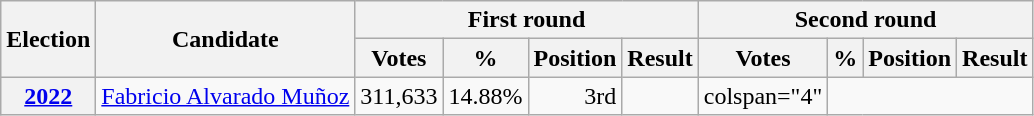<table class=wikitable style="text-align: right;">
<tr>
<th rowspan=2>Election</th>
<th rowspan=2>Candidate</th>
<th colspan=4>First round</th>
<th colspan=4>Second round</th>
</tr>
<tr>
<th>Votes</th>
<th>%</th>
<th>Position</th>
<th>Result</th>
<th>Votes</th>
<th>%</th>
<th>Position</th>
<th>Result</th>
</tr>
<tr>
<th><a href='#'>2022</a></th>
<td><a href='#'>Fabricio Alvarado Muñoz</a></td>
<td>311,633</td>
<td>14.88%</td>
<td>3rd</td>
<td></td>
<td>colspan="4" </td>
</tr>
</table>
